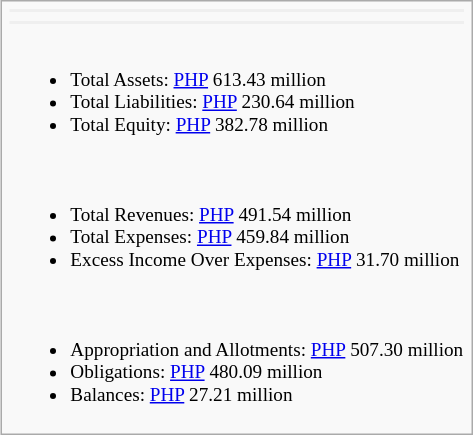<table class="infobox" style="font-size: 80%">
<tr>
<th colspan=2 style="background:#EFEFEF"></th>
</tr>
<tr>
<td> </td>
</tr>
<tr>
<th colspan=2 style="background:#EFEFEF"></th>
</tr>
<tr>
<td><br><ul><li>Total Assets:  <a href='#'>PHP</a> 613.43 million</li><li>Total Liabilities:  <a href='#'>PHP</a> 230.64 million</li><li>Total Equity:  <a href='#'>PHP</a> 382.78 million</li></ul></td>
</tr>
<tr>
<td><br><ul><li>Total Revenues:  <a href='#'>PHP</a> 491.54 million</li><li>Total Expenses:  <a href='#'>PHP</a> 459.84 million</li><li>Excess Income Over Expenses:  <a href='#'>PHP</a> 31.70 million</li></ul></td>
</tr>
<tr>
<td><br><ul><li>Appropriation and Allotments:  <a href='#'>PHP</a> 507.30 million</li><li>Obligations:  <a href='#'>PHP</a> 480.09 million</li><li>Balances:  <a href='#'>PHP</a> 27.21 million</li></ul></td>
</tr>
</table>
